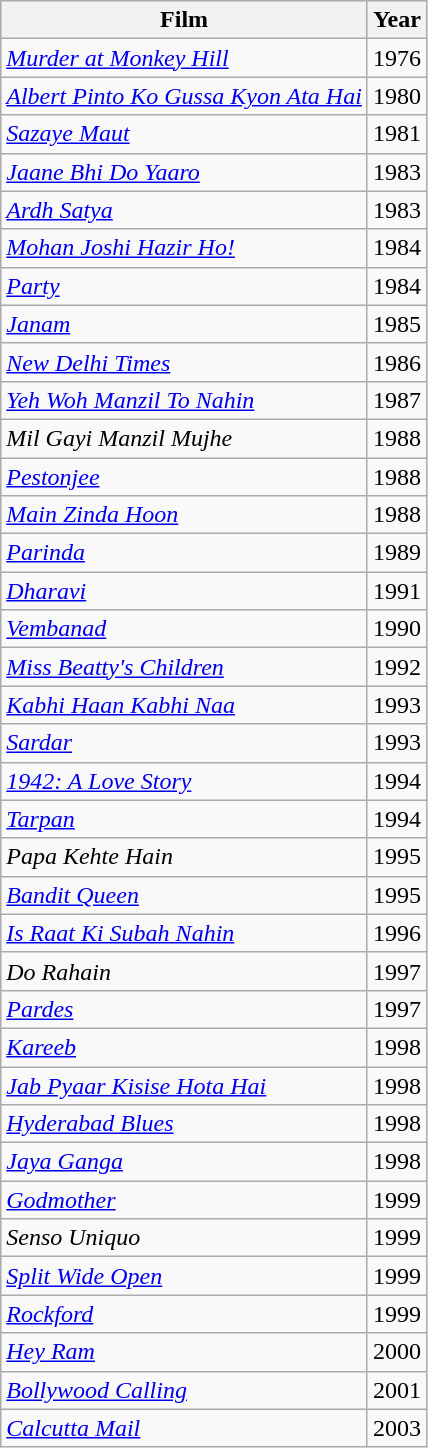<table class="wikitable sortable">
<tr style="background:#d1e4fd;">
<th>Film</th>
<th>Year</th>
</tr>
<tr>
<td><em><a href='#'>Murder at Monkey Hill</a></em></td>
<td>1976</td>
</tr>
<tr>
<td><em><a href='#'>Albert Pinto Ko Gussa Kyon Ata Hai</a></em></td>
<td>1980</td>
</tr>
<tr>
<td><em><a href='#'>Sazaye Maut</a></em></td>
<td>1981</td>
</tr>
<tr>
<td><em><a href='#'>Jaane Bhi Do Yaaro</a></em></td>
<td>1983</td>
</tr>
<tr>
<td><em><a href='#'>Ardh Satya</a></em></td>
<td>1983</td>
</tr>
<tr>
<td><em><a href='#'>Mohan Joshi Hazir Ho!</a></em></td>
<td>1984</td>
</tr>
<tr>
<td><em><a href='#'>Party</a></em></td>
<td>1984</td>
</tr>
<tr>
<td><em><a href='#'>Janam</a></em></td>
<td>1985</td>
</tr>
<tr>
<td><em><a href='#'>New Delhi Times</a></em></td>
<td>1986</td>
</tr>
<tr>
<td><em><a href='#'>Yeh Woh Manzil To Nahin</a></em></td>
<td>1987</td>
</tr>
<tr>
<td><em>Mil Gayi Manzil Mujhe</em></td>
<td>1988</td>
</tr>
<tr>
<td><em><a href='#'>Pestonjee</a></em></td>
<td>1988</td>
</tr>
<tr>
<td><em><a href='#'>Main Zinda Hoon</a></em></td>
<td>1988</td>
</tr>
<tr>
<td><em><a href='#'>Parinda</a></em></td>
<td>1989</td>
</tr>
<tr>
<td><em><a href='#'>Dharavi</a></em></td>
<td>1991</td>
</tr>
<tr>
<td><em><a href='#'>Vembanad</a></em></td>
<td>1990</td>
</tr>
<tr>
<td><em><a href='#'>Miss Beatty's Children</a></em></td>
<td>1992</td>
</tr>
<tr>
<td><em><a href='#'>Kabhi Haan Kabhi Naa</a></em></td>
<td>1993</td>
</tr>
<tr>
<td><em><a href='#'>Sardar</a></em></td>
<td>1993</td>
</tr>
<tr>
<td><em><a href='#'>1942: A Love Story</a></em></td>
<td>1994</td>
</tr>
<tr>
<td><em><a href='#'>Tarpan</a></em></td>
<td>1994</td>
</tr>
<tr>
<td><em>Papa Kehte Hain</em></td>
<td>1995</td>
</tr>
<tr>
<td><em><a href='#'>Bandit Queen</a></em></td>
<td>1995</td>
</tr>
<tr>
<td><em><a href='#'>Is Raat Ki Subah Nahin</a></em></td>
<td>1996</td>
</tr>
<tr>
<td><em>Do Rahain</em></td>
<td>1997</td>
</tr>
<tr>
<td><em><a href='#'>Pardes</a></em></td>
<td>1997</td>
</tr>
<tr>
<td><em><a href='#'>Kareeb</a></em></td>
<td>1998</td>
</tr>
<tr>
<td><em><a href='#'>Jab Pyaar Kisise Hota Hai</a></em></td>
<td>1998</td>
</tr>
<tr>
<td><em><a href='#'>Hyderabad Blues</a></em></td>
<td>1998</td>
</tr>
<tr>
<td><em><a href='#'>Jaya Ganga</a></em></td>
<td>1998</td>
</tr>
<tr>
<td><em><a href='#'>Godmother</a></em></td>
<td>1999</td>
</tr>
<tr>
<td><em>Senso Uniquo</em></td>
<td>1999</td>
</tr>
<tr>
<td><em><a href='#'>Split Wide Open</a></em></td>
<td>1999</td>
</tr>
<tr>
<td><em><a href='#'>Rockford</a></em></td>
<td>1999</td>
</tr>
<tr>
<td><em><a href='#'>Hey Ram</a></em></td>
<td>2000</td>
</tr>
<tr>
<td><em><a href='#'>Bollywood Calling</a></em></td>
<td>2001</td>
</tr>
<tr>
<td><em><a href='#'>Calcutta Mail</a></em></td>
<td>2003</td>
</tr>
</table>
